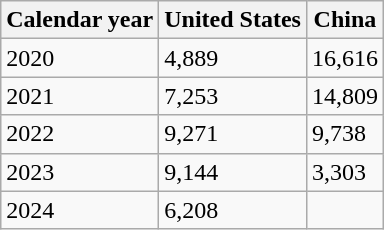<table class="wikitable">
<tr>
<th>Calendar year</th>
<th>United States</th>
<th>China</th>
</tr>
<tr>
<td>2020</td>
<td>4,889</td>
<td>16,616</td>
</tr>
<tr>
<td>2021</td>
<td>7,253</td>
<td>14,809</td>
</tr>
<tr>
<td>2022</td>
<td>9,271</td>
<td>9,738</td>
</tr>
<tr>
<td>2023</td>
<td>9,144</td>
<td>3,303</td>
</tr>
<tr>
<td>2024</td>
<td>6,208</td>
<td></td>
</tr>
</table>
